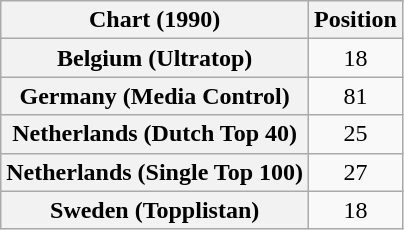<table class="wikitable sortable plainrowheaders" style="text-align:center">
<tr>
<th>Chart (1990)</th>
<th>Position</th>
</tr>
<tr>
<th scope="row">Belgium (Ultratop)</th>
<td>18</td>
</tr>
<tr>
<th scope="row">Germany (Media Control)</th>
<td>81</td>
</tr>
<tr>
<th scope="row">Netherlands (Dutch Top 40)</th>
<td>25</td>
</tr>
<tr>
<th scope="row">Netherlands (Single Top 100)</th>
<td>27</td>
</tr>
<tr>
<th scope="row">Sweden (Topplistan)</th>
<td>18</td>
</tr>
</table>
